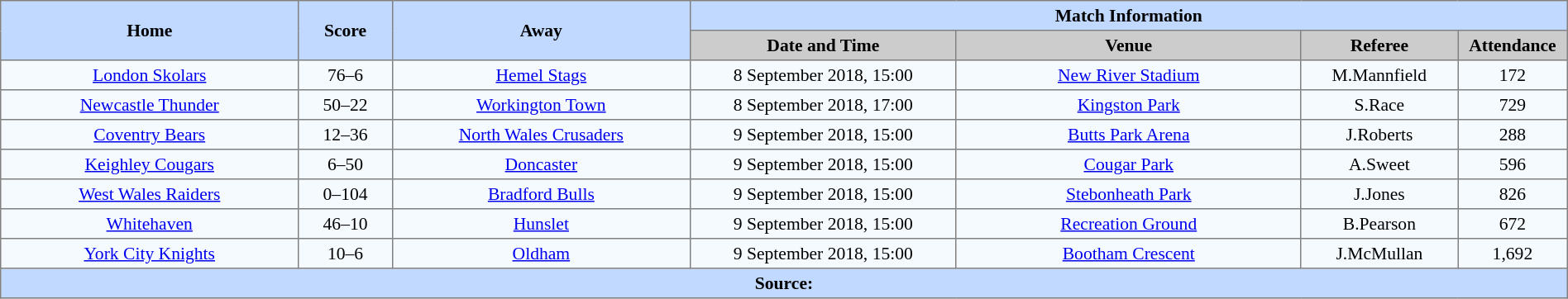<table border=1 style="border-collapse:collapse; font-size:90%; text-align:center;" cellpadding=3 cellspacing=0 width=100%>
<tr bgcolor=#C1D8FF>
<th rowspan=2 width=19%>Home</th>
<th rowspan=2 width=6%>Score</th>
<th rowspan=2 width=19%>Away</th>
<th colspan=4>Match Information</th>
</tr>
<tr bgcolor=#CCCCCC>
<th width=17%>Date and Time</th>
<th width=22%>Venue</th>
<th width=10%>Referee</th>
<th width=7%>Attendance</th>
</tr>
<tr bgcolor=#F5FAFF>
<td> <a href='#'>London Skolars</a></td>
<td>76–6</td>
<td> <a href='#'>Hemel Stags</a></td>
<td>8 September 2018, 15:00</td>
<td><a href='#'>New River Stadium</a></td>
<td>M.Mannfield</td>
<td>172</td>
</tr>
<tr bgcolor=#F5FAFF>
<td> <a href='#'>Newcastle Thunder</a></td>
<td>50–22</td>
<td> <a href='#'>Workington Town</a></td>
<td>8 September 2018, 17:00</td>
<td><a href='#'>Kingston Park</a></td>
<td>S.Race</td>
<td>729</td>
</tr>
<tr bgcolor=#F5FAFF>
<td> <a href='#'>Coventry Bears</a></td>
<td>12–36</td>
<td> <a href='#'>North Wales Crusaders</a></td>
<td>9 September 2018, 15:00</td>
<td><a href='#'>Butts Park Arena</a></td>
<td>J.Roberts</td>
<td>288</td>
</tr>
<tr bgcolor=#F5FAFF>
<td> <a href='#'>Keighley Cougars</a></td>
<td>6–50</td>
<td> <a href='#'>Doncaster</a></td>
<td>9 September 2018, 15:00</td>
<td><a href='#'>Cougar Park</a></td>
<td>A.Sweet</td>
<td>596</td>
</tr>
<tr bgcolor=#F5FAFF>
<td> <a href='#'>West Wales Raiders</a></td>
<td>0–104</td>
<td> <a href='#'>Bradford Bulls</a></td>
<td>9 September 2018, 15:00</td>
<td><a href='#'>Stebonheath Park</a></td>
<td>J.Jones</td>
<td>826</td>
</tr>
<tr bgcolor=#F5FAFF>
<td> <a href='#'>Whitehaven</a></td>
<td>46–10</td>
<td> <a href='#'>Hunslet</a></td>
<td>9 September 2018, 15:00</td>
<td><a href='#'>Recreation Ground</a></td>
<td>B.Pearson</td>
<td>672</td>
</tr>
<tr bgcolor=#F5FAFF>
<td> <a href='#'>York City Knights</a></td>
<td>10–6</td>
<td> <a href='#'>Oldham</a></td>
<td>9 September 2018, 15:00</td>
<td><a href='#'>Bootham Crescent</a></td>
<td>J.McMullan</td>
<td>1,692</td>
</tr>
<tr bgcolor=#C1D8FF>
<th colspan=7>Source:</th>
</tr>
</table>
